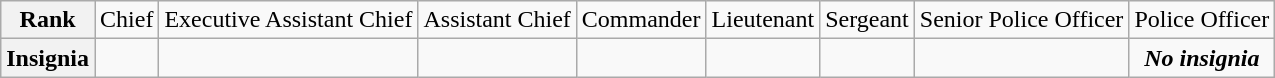<table class="wikitable">
<tr style="text-align:center;">
<th>Rank</th>
<td>Chief</td>
<td>Executive Assistant Chief</td>
<td>Assistant Chief</td>
<td>Commander</td>
<td>Lieutenant</td>
<td>Sergeant</td>
<td>Senior Police Officer</td>
<td>Police Officer</td>
</tr>
<tr style="text-align:center;">
<th>Insignia</th>
<td></td>
<td></td>
<td></td>
<td></td>
<td></td>
<td></td>
<td></td>
<td><strong><em>No insignia</em></strong></td>
</tr>
</table>
